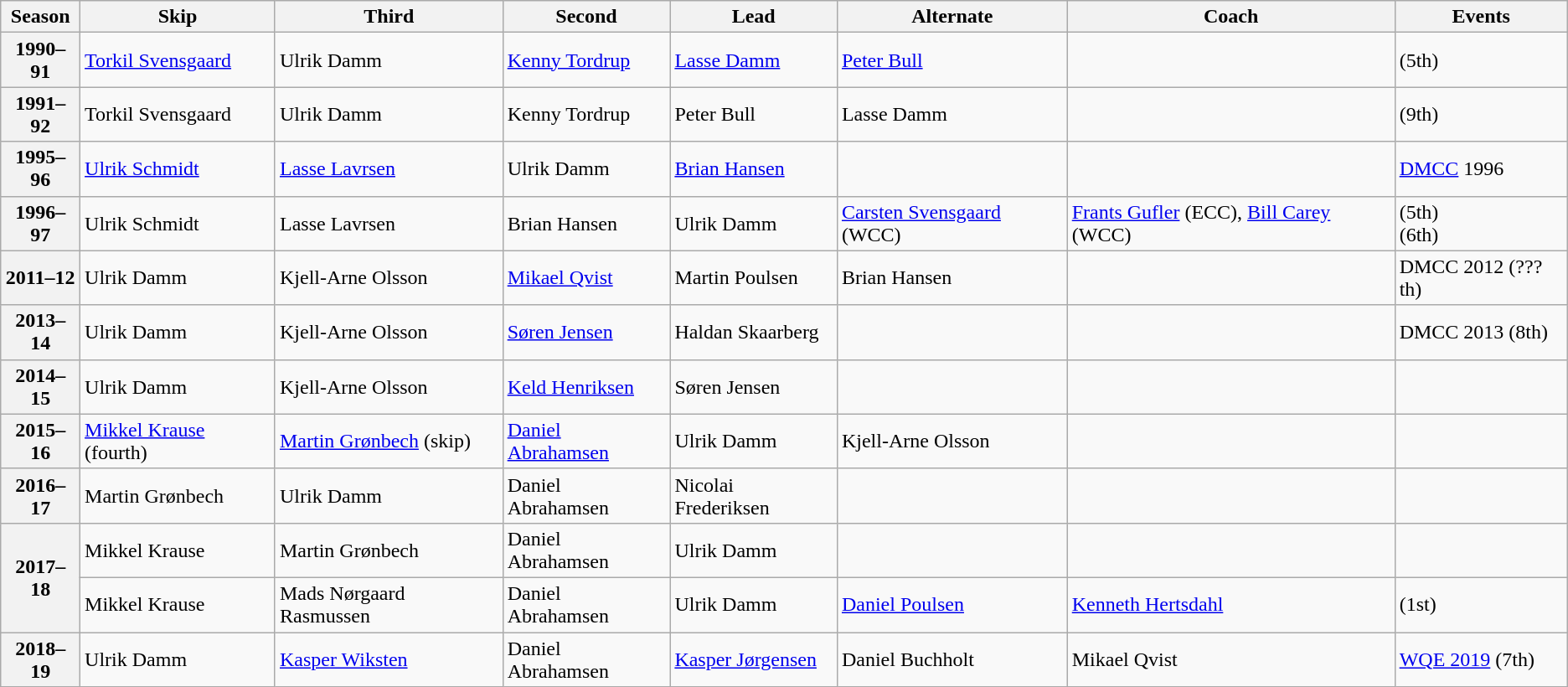<table class="wikitable">
<tr>
<th scope="col">Season</th>
<th scope="col">Skip</th>
<th scope="col">Third</th>
<th scope="col">Second</th>
<th scope="col">Lead</th>
<th scope="col">Alternate</th>
<th scope="col">Coach</th>
<th scope="col">Events</th>
</tr>
<tr>
<th scope="row">1990–91</th>
<td><a href='#'>Torkil Svensgaard</a></td>
<td>Ulrik Damm</td>
<td><a href='#'>Kenny Tordrup</a></td>
<td><a href='#'>Lasse Damm</a></td>
<td><a href='#'>Peter Bull</a></td>
<td></td>
<td> (5th)</td>
</tr>
<tr>
<th scope="row">1991–92</th>
<td>Torkil Svensgaard</td>
<td>Ulrik Damm</td>
<td>Kenny Tordrup</td>
<td>Peter Bull</td>
<td>Lasse Damm</td>
<td></td>
<td> (9th)</td>
</tr>
<tr>
<th scope="row">1995–96</th>
<td><a href='#'>Ulrik Schmidt</a></td>
<td><a href='#'>Lasse Lavrsen</a></td>
<td>Ulrik Damm</td>
<td><a href='#'>Brian Hansen</a></td>
<td></td>
<td></td>
<td><a href='#'>DMCC</a> 1996 </td>
</tr>
<tr>
<th scope="row">1996–97</th>
<td>Ulrik Schmidt</td>
<td>Lasse Lavrsen</td>
<td>Brian Hansen</td>
<td>Ulrik Damm</td>
<td><a href='#'>Carsten Svensgaard</a> (WCC)</td>
<td><a href='#'>Frants Gufler</a> (ECC), <a href='#'>Bill Carey</a> (WCC)</td>
<td> (5th)<br> (6th)</td>
</tr>
<tr>
<th scope="row">2011–12</th>
<td>Ulrik Damm</td>
<td>Kjell-Arne Olsson</td>
<td><a href='#'>Mikael Qvist</a></td>
<td>Martin Poulsen</td>
<td>Brian Hansen</td>
<td></td>
<td>DMCC 2012 (???th)</td>
</tr>
<tr>
<th scope="row">2013–14</th>
<td>Ulrik Damm</td>
<td>Kjell-Arne Olsson</td>
<td><a href='#'>Søren Jensen</a></td>
<td>Haldan Skaarberg</td>
<td></td>
<td></td>
<td>DMCC 2013 (8th)</td>
</tr>
<tr>
<th scope="row">2014–15</th>
<td>Ulrik Damm</td>
<td>Kjell-Arne Olsson</td>
<td><a href='#'>Keld Henriksen</a></td>
<td>Søren Jensen</td>
<td></td>
<td></td>
<td></td>
</tr>
<tr>
<th scope="row">2015–16</th>
<td><a href='#'>Mikkel Krause</a> (fourth)</td>
<td><a href='#'>Martin Grønbech</a> (skip)</td>
<td><a href='#'>Daniel Abrahamsen</a></td>
<td>Ulrik Damm</td>
<td>Kjell-Arne Olsson</td>
<td></td>
<td></td>
</tr>
<tr>
<th scope="row">2016–17</th>
<td>Martin Grønbech</td>
<td>Ulrik Damm</td>
<td>Daniel Abrahamsen</td>
<td>Nicolai Frederiksen</td>
<td></td>
<td></td>
<td></td>
</tr>
<tr>
<th scope="row" rowspan=2>2017–18</th>
<td>Mikkel Krause</td>
<td>Martin Grønbech</td>
<td>Daniel Abrahamsen</td>
<td>Ulrik Damm</td>
<td></td>
<td></td>
<td></td>
</tr>
<tr>
<td>Mikkel Krause</td>
<td>Mads Nørgaard Rasmussen</td>
<td>Daniel Abrahamsen</td>
<td>Ulrik Damm</td>
<td><a href='#'>Daniel Poulsen</a></td>
<td><a href='#'>Kenneth Hertsdahl</a></td>
<td> (1st)</td>
</tr>
<tr>
<th scope="row">2018–19</th>
<td>Ulrik Damm</td>
<td><a href='#'>Kasper Wiksten</a></td>
<td>Daniel Abrahamsen</td>
<td><a href='#'>Kasper Jørgensen</a></td>
<td>Daniel Buchholt</td>
<td>Mikael Qvist</td>
<td><a href='#'>WQE 2019</a> (7th)</td>
</tr>
</table>
